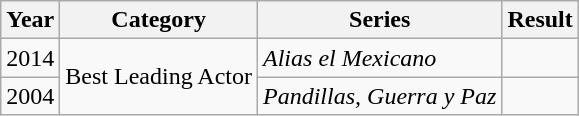<table class="wikitable">
<tr>
<th><strong>Year</strong></th>
<th><strong>Category</strong></th>
<th><strong>Series</strong></th>
<th>Result</th>
</tr>
<tr>
<td>2014</td>
<td rowspan="2">Best Leading Actor</td>
<td><em>Alias el Mexicano</em></td>
<td></td>
</tr>
<tr>
<td>2004</td>
<td><em>Pandillas, Guerra y Paz</em></td>
<td></td>
</tr>
</table>
